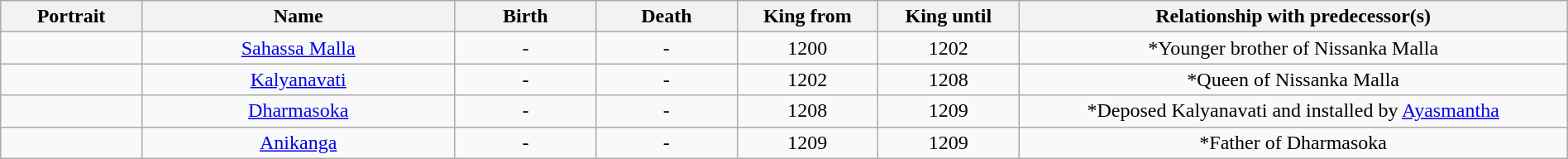<table width=100% class="wikitable">
<tr>
<th width=9%>Portrait</th>
<th width=20%>Name</th>
<th width=9%>Birth</th>
<th width=9%>Death</th>
<th width=9%>King from</th>
<th width=9%>King until</th>
<th width=35%>Relationship with predecessor(s)</th>
</tr>
<tr>
<td align="center"></td>
<td align="center"><a href='#'>Sahassa Malla</a></td>
<td align="center">-</td>
<td align="center">-</td>
<td align="center">1200</td>
<td align="center">1202</td>
<td align="center">*Younger brother of Nissanka Malla</td>
</tr>
<tr>
<td></td>
<td align="center"><a href='#'>Kalyanavati</a></td>
<td align="center">-</td>
<td align="center">-</td>
<td align="center">1202</td>
<td align="center">1208</td>
<td align="center">*Queen of Nissanka Malla</td>
</tr>
<tr>
<td></td>
<td align="center"><a href='#'>Dharmasoka</a></td>
<td align="center">-</td>
<td align="center">-</td>
<td align="center">1208</td>
<td align="center">1209</td>
<td align="center">*Deposed Kalyanavati and installed by <a href='#'>Ayasmantha</a></td>
</tr>
<tr>
<td></td>
<td align="center"><a href='#'>Anikanga</a></td>
<td align="center">-</td>
<td align="center">-</td>
<td align="center">1209</td>
<td align="center">1209</td>
<td align="center">*Father of Dharmasoka</td>
</tr>
</table>
